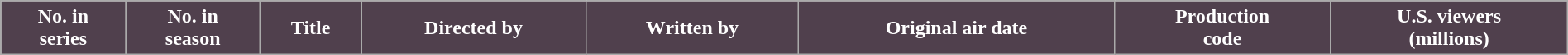<table class="wikitable plainrowheaders" style="width:100%;">
<tr>
<th style="background:#50404D; color:white;">No. in<br>series</th>
<th style="background:#50404D; color:white;">No. in<br>season</th>
<th style="background:#50404D; color:white;">Title</th>
<th style="background:#50404D; color:white;">Directed by</th>
<th style="background:#50404D; color:white;">Written by</th>
<th style="background:#50404D; color:white;">Original air date</th>
<th style="background:#50404D; color:white;">Production<br>code</th>
<th style="background:#50404D; color:white;">U.S. viewers<br>(millions)<br>











</th>
</tr>
</table>
